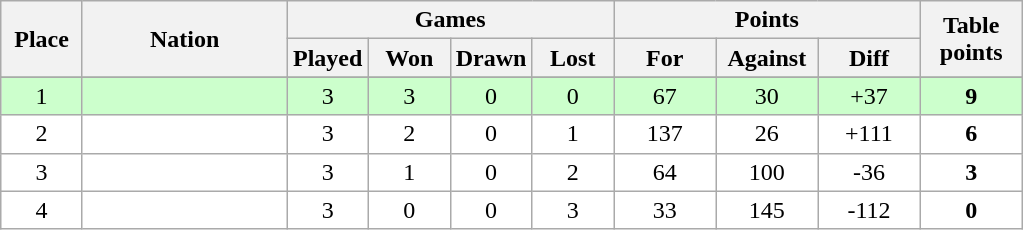<table class="wikitable">
<tr>
<th rowspan=2 width="8%">Place</th>
<th rowspan=2 width="20%">Nation</th>
<th colspan=4 width="32%">Games</th>
<th colspan=3 width="30%">Points</th>
<th rowspan=2 width="10%">Table<br>points</th>
</tr>
<tr>
<th width="8%">Played</th>
<th width="8%">Won</th>
<th width="8%">Drawn</th>
<th width="8%">Lost</th>
<th width="10%">For</th>
<th width="10%">Against</th>
<th width="10%">Diff</th>
</tr>
<tr>
</tr>
<tr bgcolor=ccffcc align=center>
<td>1</td>
<td align=left></td>
<td>3</td>
<td>3</td>
<td>0</td>
<td>0</td>
<td>67</td>
<td>30</td>
<td>+37</td>
<td><strong>9</strong></td>
</tr>
<tr bgcolor=#ffffff align=center>
<td>2</td>
<td align=left></td>
<td>3</td>
<td>2</td>
<td>0</td>
<td>1</td>
<td>137</td>
<td>26</td>
<td>+111</td>
<td><strong>6</strong></td>
</tr>
<tr bgcolor=#ffffff align=center>
<td>3</td>
<td align=left></td>
<td>3</td>
<td>1</td>
<td>0</td>
<td>2</td>
<td>64</td>
<td>100</td>
<td>-36</td>
<td><strong>3</strong></td>
</tr>
<tr bgcolor=#ffffff align=center>
<td>4</td>
<td align=left></td>
<td>3</td>
<td>0</td>
<td>0</td>
<td>3</td>
<td>33</td>
<td>145</td>
<td>-112</td>
<td><strong>0</strong></td>
</tr>
</table>
